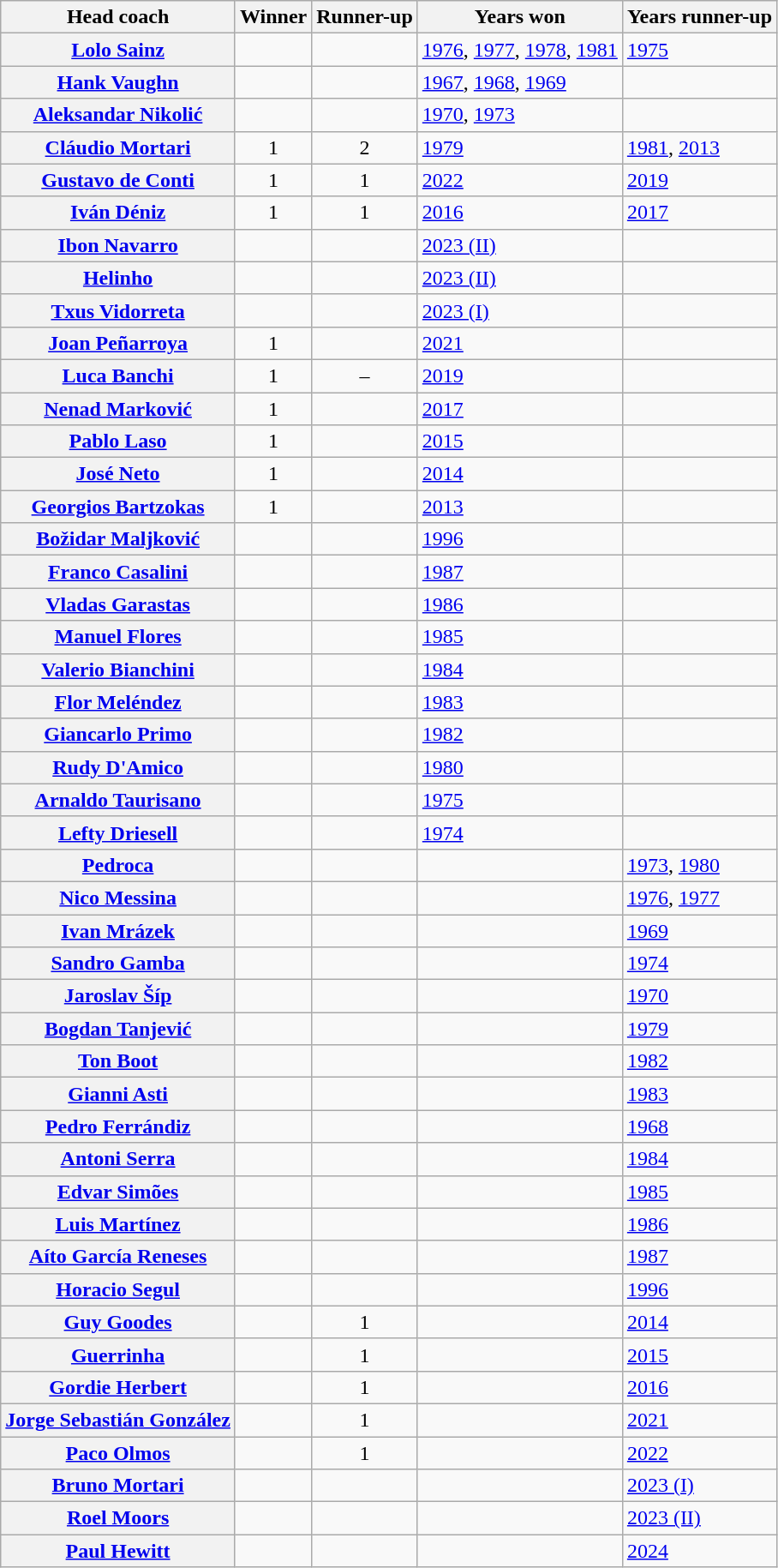<table class="wikitable plainrowheaders sortable">
<tr>
<th scope="col">Head coach</th>
<th scope="col">Winner</th>
<th scope="col">Runner-up</th>
<th scope="col" class="unsortable">Years won</th>
<th scope="col" class="unsortable">Years runner-up</th>
</tr>
<tr>
<th scope="row"> <a href='#'>Lolo Sainz</a></th>
<td></td>
<td></td>
<td><a href='#'>1976</a>, <a href='#'>1977</a>, <a href='#'>1978</a>, <a href='#'>1981</a></td>
<td><a href='#'>1975</a></td>
</tr>
<tr>
<th scope="row"> <a href='#'>Hank Vaughn</a></th>
<td></td>
<td></td>
<td><a href='#'>1967</a>, <a href='#'>1968</a>, <a href='#'>1969</a></td>
<td></td>
</tr>
<tr>
<th scope="row"> <a href='#'>Aleksandar Nikolić</a></th>
<td></td>
<td></td>
<td><a href='#'>1970</a>, <a href='#'>1973</a></td>
<td></td>
</tr>
<tr>
<th scope="row"> <a href='#'>Cláudio Mortari</a></th>
<td align="center">1</td>
<td align="center">2</td>
<td><a href='#'>1979</a></td>
<td><a href='#'>1981</a>, <a href='#'>2013</a></td>
</tr>
<tr>
<th scope="row"> <a href='#'>Gustavo de Conti</a></th>
<td align="center">1</td>
<td align="center">1</td>
<td><a href='#'>2022</a></td>
<td><a href='#'>2019</a></td>
</tr>
<tr>
<th scope="row"> <a href='#'>Iván Déniz</a></th>
<td align="center">1</td>
<td align="center">1</td>
<td><a href='#'>2016</a></td>
<td><a href='#'>2017</a></td>
</tr>
<tr>
<th scope="row"> <a href='#'>Ibon Navarro</a></th>
<td></td>
<td></td>
<td><a href='#'>2023 (II)</a></td>
<td></td>
</tr>
<tr>
<th scope="row"> <a href='#'>Helinho</a></th>
<td></td>
<td></td>
<td><a href='#'>2023 (II)</a></td>
<td></td>
</tr>
<tr>
<th scope="row"> <a href='#'>Txus Vidorreta</a></th>
<td></td>
<td></td>
<td><a href='#'>2023 (I)</a></td>
<td></td>
</tr>
<tr>
<th scope="row"> <a href='#'>Joan Peñarroya</a></th>
<td align="center">1</td>
<td align="center"></td>
<td><a href='#'>2021</a></td>
<td align="center"></td>
</tr>
<tr>
<th scope="row"> <a href='#'>Luca Banchi</a></th>
<td align="center">1</td>
<td align="center">–</td>
<td><a href='#'>2019</a></td>
<td align="center"></td>
</tr>
<tr>
<th scope="row"> <a href='#'>Nenad Marković</a></th>
<td align="center">1</td>
<td align="center"></td>
<td><a href='#'>2017</a></td>
<td align="center"></td>
</tr>
<tr>
<th scope="row"> <a href='#'>Pablo Laso</a></th>
<td align="center">1</td>
<td align="center"></td>
<td><a href='#'>2015</a></td>
<td align="center"></td>
</tr>
<tr>
<th scope="row"> <a href='#'>José Neto</a></th>
<td align="center">1</td>
<td align="center"></td>
<td><a href='#'>2014</a></td>
<td align="center"></td>
</tr>
<tr>
<th scope="row"> <a href='#'>Georgios Bartzokas</a></th>
<td align="center">1</td>
<td align="center"></td>
<td><a href='#'>2013</a></td>
<td align="center"></td>
</tr>
<tr>
<th scope="row"> <a href='#'>Božidar Maljković</a></th>
<td></td>
<td></td>
<td><a href='#'>1996</a></td>
<td></td>
</tr>
<tr>
<th scope="row"> <a href='#'>Franco Casalini</a></th>
<td></td>
<td></td>
<td><a href='#'>1987</a></td>
<td></td>
</tr>
<tr>
<th scope="row"> <a href='#'>Vladas Garastas</a></th>
<td></td>
<td></td>
<td><a href='#'>1986</a></td>
<td></td>
</tr>
<tr>
<th scope="row"> <a href='#'>Manuel Flores</a></th>
<td></td>
<td></td>
<td><a href='#'>1985</a></td>
<td></td>
</tr>
<tr>
<th scope="row"> <a href='#'>Valerio Bianchini</a></th>
<td></td>
<td></td>
<td><a href='#'>1984</a></td>
<td></td>
</tr>
<tr>
<th scope="row"> <a href='#'>Flor Meléndez</a></th>
<td></td>
<td></td>
<td><a href='#'>1983</a></td>
<td></td>
</tr>
<tr>
<th scope="row"> <a href='#'>Giancarlo Primo</a></th>
<td></td>
<td></td>
<td><a href='#'>1982</a></td>
<td></td>
</tr>
<tr>
<th scope="row"> <a href='#'>Rudy D'Amico</a></th>
<td></td>
<td></td>
<td><a href='#'>1980</a></td>
<td></td>
</tr>
<tr>
<th scope="row"> <a href='#'>Arnaldo Taurisano</a></th>
<td></td>
<td></td>
<td><a href='#'>1975</a></td>
<td></td>
</tr>
<tr>
<th scope="row"> <a href='#'>Lefty Driesell</a></th>
<td></td>
<td></td>
<td><a href='#'>1974</a></td>
<td></td>
</tr>
<tr>
<th scope="row"> <a href='#'>Pedroca</a></th>
<td></td>
<td></td>
<td></td>
<td><a href='#'>1973</a>, <a href='#'>1980</a></td>
</tr>
<tr>
<th scope="row"> <a href='#'>Nico Messina</a></th>
<td></td>
<td></td>
<td></td>
<td><a href='#'>1976</a>, <a href='#'>1977</a></td>
</tr>
<tr>
<th scope="row"> <a href='#'>Ivan Mrázek</a></th>
<td></td>
<td></td>
<td></td>
<td><a href='#'>1969</a></td>
</tr>
<tr>
<th scope="row"> <a href='#'>Sandro Gamba</a></th>
<td></td>
<td></td>
<td></td>
<td><a href='#'>1974</a></td>
</tr>
<tr>
<th scope="row"> <a href='#'>Jaroslav Šíp</a></th>
<td></td>
<td></td>
<td></td>
<td><a href='#'>1970</a></td>
</tr>
<tr>
<th scope="row"> <a href='#'>Bogdan Tanjević</a></th>
<td></td>
<td></td>
<td></td>
<td><a href='#'>1979</a></td>
</tr>
<tr>
<th scope="row"> <a href='#'>Ton Boot</a></th>
<td></td>
<td></td>
<td></td>
<td><a href='#'>1982</a></td>
</tr>
<tr>
<th scope="row"> <a href='#'>Gianni Asti</a></th>
<td></td>
<td></td>
<td></td>
<td><a href='#'>1983</a></td>
</tr>
<tr>
<th scope="row"> <a href='#'>Pedro Ferrándiz</a></th>
<td></td>
<td></td>
<td></td>
<td><a href='#'>1968</a></td>
</tr>
<tr>
<th scope="row"> <a href='#'>Antoni Serra</a></th>
<td></td>
<td></td>
<td></td>
<td><a href='#'>1984</a></td>
</tr>
<tr>
<th scope="row"> <a href='#'>Edvar Simões</a></th>
<td></td>
<td></td>
<td></td>
<td><a href='#'>1985</a></td>
</tr>
<tr>
<th scope="row"> <a href='#'>Luis Martínez</a></th>
<td></td>
<td></td>
<td></td>
<td><a href='#'>1986</a></td>
</tr>
<tr>
<th scope="row"> <a href='#'>Aíto García Reneses</a></th>
<td></td>
<td></td>
<td></td>
<td><a href='#'>1987</a></td>
</tr>
<tr>
<th scope="row"> <a href='#'>Horacio Segul</a></th>
<td></td>
<td></td>
<td></td>
<td><a href='#'>1996</a></td>
</tr>
<tr>
<th scope="row"> <a href='#'>Guy Goodes</a></th>
<td align="center"></td>
<td align="center">1</td>
<td align="center"></td>
<td><a href='#'>2014</a></td>
</tr>
<tr>
<th scope="row"> <a href='#'>Guerrinha</a></th>
<td align="center"></td>
<td align="center">1</td>
<td align="center"></td>
<td><a href='#'>2015</a></td>
</tr>
<tr>
<th scope="row"> <a href='#'>Gordie Herbert</a></th>
<td align="center"></td>
<td align="center">1</td>
<td align="center"></td>
<td><a href='#'>2016</a></td>
</tr>
<tr>
<th scope="row"> <a href='#'>Jorge Sebastián González</a></th>
<td align="center"></td>
<td align="center">1</td>
<td align="center"></td>
<td><a href='#'>2021</a></td>
</tr>
<tr>
<th scope="row"> <a href='#'>Paco Olmos</a></th>
<td align="center"></td>
<td align="center">1</td>
<td align="center"></td>
<td><a href='#'>2022</a></td>
</tr>
<tr>
<th scope="row"> <a href='#'>Bruno Mortari</a></th>
<td></td>
<td></td>
<td></td>
<td><a href='#'>2023 (I)</a></td>
</tr>
<tr>
<th scope="row"> <a href='#'>Roel Moors</a></th>
<td></td>
<td></td>
<td></td>
<td><a href='#'>2023 (II)</a></td>
</tr>
<tr>
<th scope="row"> <a href='#'>Paul Hewitt</a></th>
<td></td>
<td></td>
<td></td>
<td><a href='#'>2024</a></td>
</tr>
</table>
